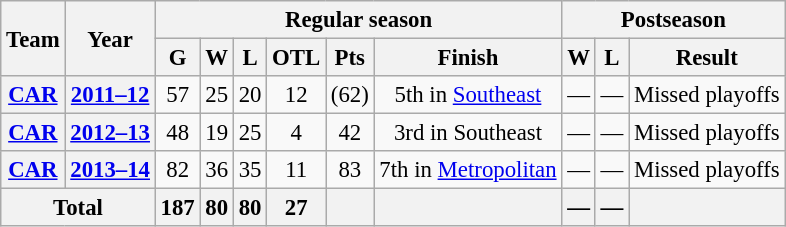<table class="wikitable" style="font-size:95%; text-align:center;">
<tr>
<th rowspan="2">Team</th>
<th rowspan="2">Year</th>
<th colspan="6">Regular season</th>
<th colspan="4">Postseason</th>
</tr>
<tr>
<th>G</th>
<th>W</th>
<th>L</th>
<th>OTL</th>
<th>Pts</th>
<th>Finish</th>
<th>W</th>
<th>L</th>
<th>Result</th>
</tr>
<tr>
<th><a href='#'>CAR</a></th>
<th><a href='#'>2011–12</a></th>
<td>57</td>
<td>25</td>
<td>20</td>
<td>12</td>
<td>(62)</td>
<td>5th in <a href='#'>Southeast</a></td>
<td>—</td>
<td>—</td>
<td>Missed playoffs</td>
</tr>
<tr>
<th><a href='#'>CAR</a></th>
<th><a href='#'>2012–13</a></th>
<td>48</td>
<td>19</td>
<td>25</td>
<td>4</td>
<td>42</td>
<td>3rd in Southeast</td>
<td>—</td>
<td>—</td>
<td>Missed playoffs</td>
</tr>
<tr>
<th><a href='#'>CAR</a></th>
<th><a href='#'>2013–14</a></th>
<td>82</td>
<td>36</td>
<td>35</td>
<td>11</td>
<td>83</td>
<td>7th in <a href='#'>Metropolitan</a></td>
<td>—</td>
<td>—</td>
<td>Missed playoffs</td>
</tr>
<tr>
<th colspan="2">Total</th>
<th>187</th>
<th>80</th>
<th>80</th>
<th>27</th>
<th> </th>
<th> </th>
<th>—</th>
<th>—</th>
<th> </th>
</tr>
</table>
